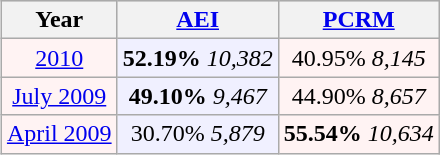<table class="wikitable"  style="float:right; font-size:100%; margin: 1em 1em 1em 1em;">
<tr style="background:lightgrey;">
<th>Year</th>
<th><a href='#'>AEI</a></th>
<th><a href='#'>PCRM</a></th>
</tr>
<tr>
<td style="text-align:center; background:#fff3f3;"><a href='#'>2010</a></td>
<td style="text-align:center; background:#f0f0ff;"><strong>52.19%</strong> <em>10,382</em></td>
<td style="text-align:center; background:#fff3f3;">40.95% <em>8,145</em></td>
</tr>
<tr>
<td style="text-align:center; background:#fff3f3;"><a href='#'>July 2009</a></td>
<td style="text-align:center; background:#f0f0ff;"><strong>49.10%</strong> <em>9,467</em></td>
<td style="text-align:center; background:#fff3f3;">44.90% <em>8,657</em></td>
</tr>
<tr>
<td style="text-align:center; background:#fff3f3;"><a href='#'>April 2009</a></td>
<td style="text-align:center; background:#f0f0ff;">30.70% <em>5,879</em></td>
<td style="text-align:center; background:#fff3f3;"><strong>55.54%</strong> <em>10,634</em></td>
</tr>
</table>
